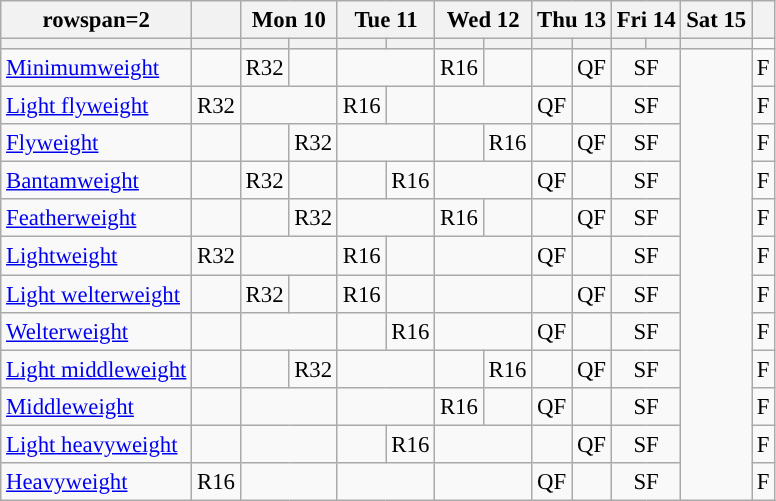<table class="wikitable" style="text-align:center; font-size:95%">
<tr>
<th>rowspan=2 </th>
<th></th>
<th colspan=2>Mon 10</th>
<th colspan=2>Tue 11</th>
<th colspan=2>Wed 12</th>
<th colspan=2>Thu 13</th>
<th colspan=2>Fri 14</th>
<th>Sat 15</th>
<th></th>
</tr>
<tr>
<th></th>
<th></th>
<th></th>
<th></th>
<th></th>
<th></th>
<th></th>
<th></th>
<th></th>
<th></th>
<th></th>
<th></th>
<th></th>
</tr>
<tr>
<td align=left><a href='#'>Minimumweight</a></td>
<td></td>
<td>R32</td>
<td></td>
<td colspan=2></td>
<td>R16</td>
<td></td>
<td></td>
<td>QF</td>
<td colspan=2>SF</td>
<td rowspan=12></td>
<td>F</td>
</tr>
<tr>
<td align=left><a href='#'>Light flyweight</a></td>
<td>R32</td>
<td colspan=2></td>
<td>R16</td>
<td></td>
<td colspan=2></td>
<td>QF</td>
<td></td>
<td colspan=2>SF</td>
<td>F</td>
</tr>
<tr>
<td align=left><a href='#'>Flyweight</a></td>
<td></td>
<td></td>
<td>R32</td>
<td colspan=2></td>
<td></td>
<td>R16</td>
<td></td>
<td>QF</td>
<td colspan=2>SF</td>
<td>F</td>
</tr>
<tr>
<td align=left><a href='#'>Bantamweight</a></td>
<td></td>
<td>R32</td>
<td></td>
<td></td>
<td>R16</td>
<td colspan=2></td>
<td>QF</td>
<td></td>
<td colspan=2>SF</td>
<td>F</td>
</tr>
<tr>
<td align=left><a href='#'>Featherweight</a></td>
<td></td>
<td></td>
<td>R32</td>
<td colspan=2></td>
<td>R16</td>
<td></td>
<td></td>
<td>QF</td>
<td colspan=2>SF</td>
<td>F</td>
</tr>
<tr>
<td align=left><a href='#'>Lightweight</a></td>
<td>R32</td>
<td colspan=2></td>
<td>R16</td>
<td></td>
<td colspan=2></td>
<td>QF</td>
<td></td>
<td colspan=2>SF</td>
<td>F</td>
</tr>
<tr>
<td align=left><a href='#'>Light welterweight</a></td>
<td></td>
<td>R32</td>
<td></td>
<td>R16</td>
<td></td>
<td colspan=2></td>
<td></td>
<td>QF</td>
<td colspan=2>SF</td>
<td>F</td>
</tr>
<tr>
<td align=left><a href='#'>Welterweight</a></td>
<td></td>
<td colspan=2></td>
<td></td>
<td>R16</td>
<td colspan=2></td>
<td>QF</td>
<td></td>
<td colspan=2>SF</td>
<td>F</td>
</tr>
<tr>
<td align=left><a href='#'>Light middleweight</a></td>
<td></td>
<td></td>
<td>R32</td>
<td colspan=2></td>
<td></td>
<td>R16</td>
<td></td>
<td>QF</td>
<td colspan=2>SF</td>
<td>F</td>
</tr>
<tr>
<td align=left><a href='#'>Middleweight</a></td>
<td></td>
<td colspan=2></td>
<td colspan=2></td>
<td>R16</td>
<td></td>
<td>QF</td>
<td></td>
<td colspan=2>SF</td>
<td>F</td>
</tr>
<tr>
<td align=left><a href='#'>Light heavyweight</a></td>
<td></td>
<td colspan=2></td>
<td></td>
<td>R16</td>
<td colspan=2></td>
<td></td>
<td>QF</td>
<td colspan=2>SF</td>
<td>F</td>
</tr>
<tr>
<td align=left><a href='#'>Heavyweight</a></td>
<td>R16</td>
<td colspan=2></td>
<td colspan=2></td>
<td colspan=2></td>
<td>QF</td>
<td></td>
<td colspan=2>SF</td>
<td>F</td>
</tr>
</table>
